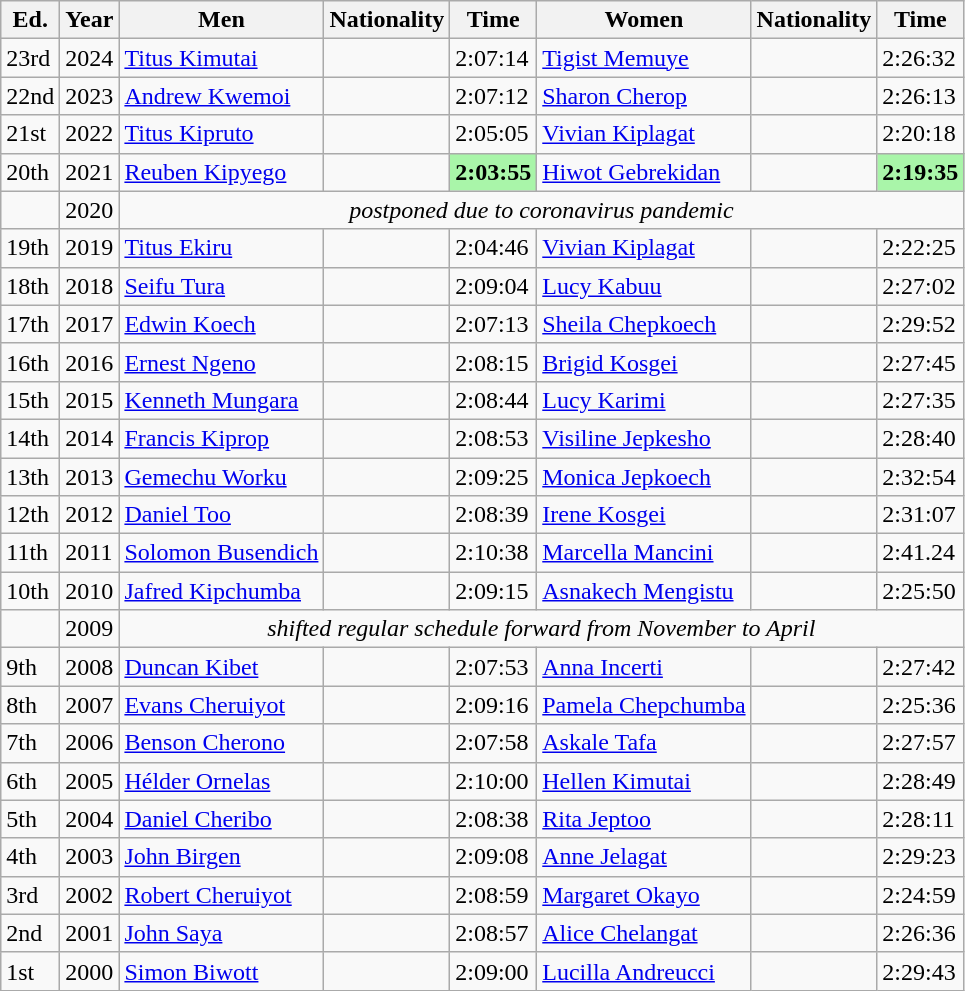<table class="wikitable sortable">
<tr>
<th>Ed.</th>
<th>Year</th>
<th>Men</th>
<th>Nationality</th>
<th>Time</th>
<th>Women</th>
<th>Nationality</th>
<th>Time</th>
</tr>
<tr>
<td>23rd</td>
<td>2024</td>
<td><a href='#'>Titus Kimutai</a></td>
<td></td>
<td>2:07:14</td>
<td><a href='#'>Tigist Memuye</a></td>
<td></td>
<td>2:26:32</td>
</tr>
<tr>
<td>22nd</td>
<td>2023</td>
<td><a href='#'>Andrew Kwemoi</a></td>
<td></td>
<td>2:07:12</td>
<td><a href='#'>Sharon Cherop</a></td>
<td></td>
<td>2:26:13</td>
</tr>
<tr>
<td>21st</td>
<td>2022</td>
<td><a href='#'>Titus Kipruto</a></td>
<td></td>
<td>2:05:05</td>
<td><a href='#'>Vivian Kiplagat</a></td>
<td></td>
<td>2:20:18</td>
</tr>
<tr>
<td>20th</td>
<td>2021</td>
<td><a href='#'>Reuben Kipyego</a></td>
<td></td>
<td style="background:#a9f5a9;"><strong>2:03:55</strong></td>
<td><a href='#'>Hiwot Gebrekidan</a></td>
<td></td>
<td style="background:#a9f5a9;"><strong>2:19:35</strong></td>
</tr>
<tr>
<td></td>
<td>2020</td>
<td colspan="6" align="center" data-sort-value=""><em>postponed due to coronavirus pandemic</em></td>
</tr>
<tr>
<td>19th</td>
<td>2019</td>
<td><a href='#'>Titus Ekiru</a></td>
<td></td>
<td>2:04:46</td>
<td><a href='#'>Vivian Kiplagat</a></td>
<td></td>
<td>2:22:25</td>
</tr>
<tr>
<td>18th</td>
<td>2018</td>
<td><a href='#'>Seifu Tura</a></td>
<td></td>
<td>2:09:04</td>
<td><a href='#'>Lucy Kabuu</a></td>
<td></td>
<td>2:27:02</td>
</tr>
<tr>
<td>17th</td>
<td>2017</td>
<td><a href='#'>Edwin Koech</a></td>
<td></td>
<td>2:07:13</td>
<td><a href='#'>Sheila Chepkoech</a></td>
<td></td>
<td>2:29:52</td>
</tr>
<tr>
<td>16th</td>
<td>2016</td>
<td><a href='#'>Ernest Ngeno</a></td>
<td></td>
<td>2:08:15</td>
<td><a href='#'>Brigid Kosgei</a></td>
<td></td>
<td>2:27:45</td>
</tr>
<tr>
<td>15th</td>
<td>2015</td>
<td><a href='#'>Kenneth Mungara</a></td>
<td></td>
<td>2:08:44</td>
<td><a href='#'>Lucy Karimi</a></td>
<td></td>
<td>2:27:35</td>
</tr>
<tr>
<td>14th</td>
<td>2014</td>
<td><a href='#'>Francis Kiprop</a></td>
<td></td>
<td>2:08:53</td>
<td><a href='#'>Visiline Jepkesho</a></td>
<td></td>
<td>2:28:40</td>
</tr>
<tr>
<td>13th</td>
<td>2013</td>
<td><a href='#'>Gemechu Worku</a></td>
<td></td>
<td>2:09:25</td>
<td><a href='#'>Monica Jepkoech</a></td>
<td></td>
<td>2:32:54</td>
</tr>
<tr>
<td>12th</td>
<td>2012</td>
<td><a href='#'>Daniel Too</a></td>
<td></td>
<td>2:08:39</td>
<td><a href='#'>Irene Kosgei</a></td>
<td></td>
<td>2:31:07</td>
</tr>
<tr>
<td>11th</td>
<td>2011</td>
<td><a href='#'>Solomon Busendich</a></td>
<td></td>
<td>2:10:38</td>
<td><a href='#'>Marcella Mancini</a></td>
<td></td>
<td>2:41.24</td>
</tr>
<tr>
<td>10th</td>
<td>2010</td>
<td><a href='#'>Jafred Kipchumba</a></td>
<td></td>
<td>2:09:15</td>
<td><a href='#'>Asnakech Mengistu</a></td>
<td></td>
<td>2:25:50</td>
</tr>
<tr>
<td></td>
<td>2009</td>
<td colspan="6" align="center" data-sort-value=""><em>shifted regular schedule forward from November to April</em></td>
</tr>
<tr>
<td>9th</td>
<td>2008</td>
<td><a href='#'>Duncan Kibet</a></td>
<td></td>
<td>2:07:53</td>
<td><a href='#'>Anna Incerti</a></td>
<td></td>
<td>2:27:42</td>
</tr>
<tr>
<td>8th</td>
<td>2007</td>
<td><a href='#'>Evans Cheruiyot</a></td>
<td></td>
<td>2:09:16</td>
<td><a href='#'>Pamela Chepchumba</a></td>
<td></td>
<td>2:25:36</td>
</tr>
<tr>
<td>7th</td>
<td>2006</td>
<td><a href='#'>Benson Cherono</a></td>
<td></td>
<td>2:07:58</td>
<td><a href='#'>Askale Tafa</a></td>
<td></td>
<td>2:27:57</td>
</tr>
<tr>
<td>6th</td>
<td>2005</td>
<td><a href='#'>Hélder Ornelas</a></td>
<td></td>
<td>2:10:00</td>
<td><a href='#'>Hellen Kimutai</a></td>
<td></td>
<td>2:28:49</td>
</tr>
<tr>
<td>5th</td>
<td>2004</td>
<td><a href='#'>Daniel Cheribo</a></td>
<td></td>
<td>2:08:38</td>
<td><a href='#'>Rita Jeptoo</a></td>
<td></td>
<td>2:28:11</td>
</tr>
<tr>
<td>4th</td>
<td>2003</td>
<td><a href='#'>John Birgen</a></td>
<td></td>
<td>2:09:08</td>
<td><a href='#'>Anne Jelagat</a></td>
<td></td>
<td>2:29:23</td>
</tr>
<tr>
<td>3rd</td>
<td>2002</td>
<td><a href='#'>Robert Cheruiyot</a></td>
<td></td>
<td>2:08:59</td>
<td><a href='#'>Margaret Okayo</a></td>
<td></td>
<td>2:24:59</td>
</tr>
<tr>
<td>2nd</td>
<td>2001</td>
<td><a href='#'>John Saya</a></td>
<td></td>
<td>2:08:57</td>
<td><a href='#'>Alice Chelangat</a></td>
<td></td>
<td>2:26:36</td>
</tr>
<tr>
<td>1st</td>
<td>2000</td>
<td><a href='#'>Simon Biwott</a></td>
<td></td>
<td>2:09:00</td>
<td><a href='#'>Lucilla Andreucci</a></td>
<td></td>
<td>2:29:43</td>
</tr>
</table>
